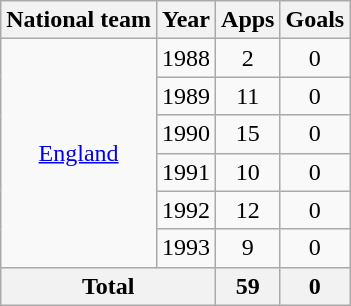<table class="wikitable" style="text-align:center">
<tr>
<th>National team</th>
<th>Year</th>
<th>Apps</th>
<th>Goals</th>
</tr>
<tr>
<td rowspan="6"><a href='#'>England</a></td>
<td>1988</td>
<td>2</td>
<td>0</td>
</tr>
<tr>
<td>1989</td>
<td>11</td>
<td>0</td>
</tr>
<tr>
<td>1990</td>
<td>15</td>
<td>0</td>
</tr>
<tr>
<td>1991</td>
<td>10</td>
<td>0</td>
</tr>
<tr>
<td>1992</td>
<td>12</td>
<td>0</td>
</tr>
<tr>
<td>1993</td>
<td>9</td>
<td>0</td>
</tr>
<tr>
<th colspan="2">Total</th>
<th>59</th>
<th>0</th>
</tr>
</table>
